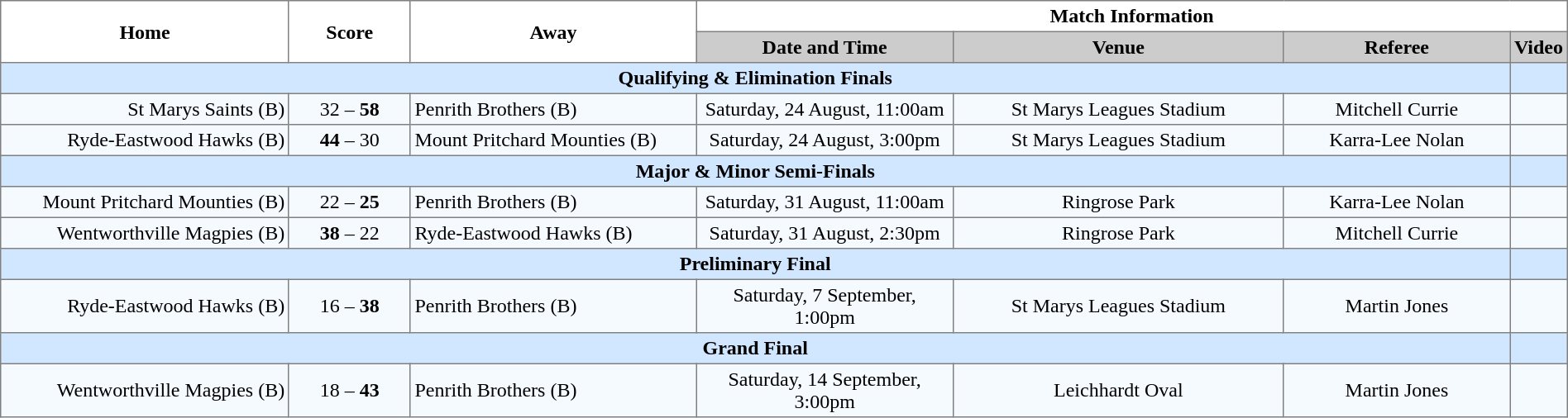<table border="1" cellpadding="3" cellspacing="0" width="100%" style="border-collapse:collapse;  text-align:center;">
<tr>
<th rowspan="2" width="19%">Home</th>
<th rowspan="2" width="8%">Score</th>
<th rowspan="2" width="19%">Away</th>
<th colspan="4">Match Information</th>
</tr>
<tr bgcolor="#CCCCCC">
<th width="17%">Date and Time</th>
<th width="22%">Venue</th>
<th width="50%">Referee</th>
<th>Video</th>
</tr>
<tr style="background:#d0e7ff;">
<td colspan="6"><strong>Qualifying & Elimination Finals</strong></td>
<td></td>
</tr>
<tr style="text-align:center; background:#f5faff;">
<td align="right">St Marys Saints (B) </td>
<td>32 – <strong>58</strong></td>
<td align="left"> Penrith Brothers (B)</td>
<td>Saturday, 24 August, 11:00am</td>
<td>St Marys Leagues Stadium</td>
<td>Mitchell Currie</td>
<td></td>
</tr>
<tr style="text-align:center; background:#f5faff;">
<td align="right">Ryde-Eastwood Hawks (B) </td>
<td><strong>44</strong> – 30</td>
<td align="left"> Mount Pritchard Mounties (B)</td>
<td>Saturday, 24 August, 3:00pm</td>
<td>St Marys Leagues Stadium</td>
<td>Karra-Lee Nolan</td>
<td></td>
</tr>
<tr style="background:#d0e7ff;">
<td colspan="6"><strong>Major & Minor Semi-Finals</strong></td>
<td></td>
</tr>
<tr style="text-align:center; background:#f5faff;">
<td align="right">Mount Pritchard Mounties (B) </td>
<td>22 – <strong>25</strong></td>
<td align="left"> Penrith Brothers (B)</td>
<td>Saturday, 31 August, 11:00am</td>
<td>Ringrose Park</td>
<td>Karra-Lee Nolan</td>
<td></td>
</tr>
<tr style="text-align:center; background:#f5faff;">
<td align="right">Wentworthville Magpies (B) </td>
<td><strong>38</strong> – 22</td>
<td align="left"> Ryde-Eastwood Hawks (B)</td>
<td>Saturday, 31 August, 2:30pm</td>
<td>Ringrose Park</td>
<td>Mitchell Currie</td>
<td></td>
</tr>
<tr style="background:#d0e7ff;">
<td colspan="6"><strong>Preliminary Final</strong></td>
<td></td>
</tr>
<tr style="text-align:center; background:#f5faff;">
<td align="right">Ryde-Eastwood Hawks (B) </td>
<td>16 – <strong>38</strong></td>
<td align="left"> Penrith Brothers (B)</td>
<td>Saturday, 7 September, 1:00pm</td>
<td>St Marys Leagues Stadium</td>
<td>Martin Jones</td>
<td></td>
</tr>
<tr style="background:#d0e7ff;">
<td colspan="6"><strong>Grand Final</strong></td>
<td></td>
</tr>
<tr style="text-align:center; background:#f5faff;">
<td align="right">Wentworthville Magpies (B) </td>
<td>18 – <strong>43</strong></td>
<td align="left"> Penrith Brothers (B)</td>
<td>Saturday, 14 September, 3:00pm</td>
<td>Leichhardt Oval</td>
<td>Martin Jones</td>
<td></td>
</tr>
</table>
